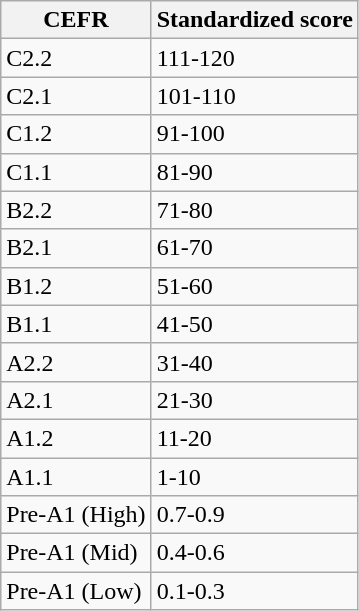<table class="wikitable">
<tr>
<th>CEFR</th>
<th>Standardized score</th>
</tr>
<tr>
<td>C2.2</td>
<td>111-120</td>
</tr>
<tr>
<td>C2.1</td>
<td>101-110</td>
</tr>
<tr>
<td>C1.2</td>
<td>91-100</td>
</tr>
<tr>
<td>C1.1</td>
<td>81-90</td>
</tr>
<tr>
<td>B2.2</td>
<td>71-80</td>
</tr>
<tr>
<td>B2.1</td>
<td>61-70</td>
</tr>
<tr>
<td>B1.2</td>
<td>51-60</td>
</tr>
<tr>
<td>B1.1</td>
<td>41-50</td>
</tr>
<tr>
<td>A2.2</td>
<td>31-40</td>
</tr>
<tr>
<td>A2.1</td>
<td>21-30</td>
</tr>
<tr>
<td>A1.2</td>
<td>11-20</td>
</tr>
<tr>
<td>A1.1</td>
<td>1-10</td>
</tr>
<tr>
<td>Pre-A1 (High)</td>
<td>0.7-0.9</td>
</tr>
<tr>
<td>Pre-A1 (Mid)</td>
<td>0.4-0.6</td>
</tr>
<tr>
<td>Pre-A1 (Low)</td>
<td>0.1-0.3</td>
</tr>
</table>
